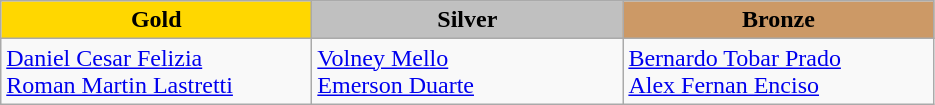<table class="wikitable" style="text-align:left">
<tr align="center">
<td width=200 bgcolor=gold><strong>Gold</strong></td>
<td width=200 bgcolor=silver><strong>Silver</strong></td>
<td width=200 bgcolor=CC9966><strong>Bronze</strong></td>
</tr>
<tr>
<td><a href='#'>Daniel Cesar Felizia</a><br><a href='#'>Roman Martin Lastretti</a><br><em></em></td>
<td><a href='#'>Volney Mello</a><br><a href='#'>Emerson Duarte</a><br><em></em></td>
<td><a href='#'>Bernardo Tobar Prado</a><br><a href='#'>Alex Fernan Enciso</a><br><em></em></td>
</tr>
</table>
